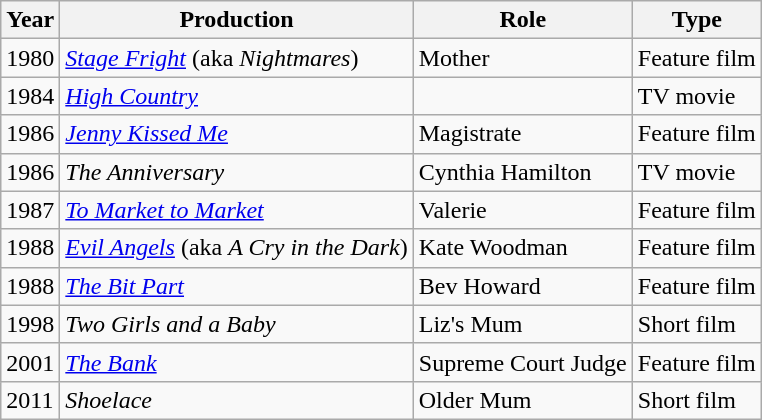<table class="wikitable">
<tr>
<th>Year</th>
<th>Production</th>
<th>Role</th>
<th>Type</th>
</tr>
<tr>
<td>1980</td>
<td><em><a href='#'>Stage Fright</a></em> (aka <em>Nightmares</em>)</td>
<td>Mother</td>
<td>Feature film</td>
</tr>
<tr>
<td>1984</td>
<td><em><a href='#'>High Country</a></em></td>
<td></td>
<td>TV movie</td>
</tr>
<tr>
<td>1986</td>
<td><em><a href='#'>Jenny Kissed Me</a></em></td>
<td>Magistrate</td>
<td>Feature film</td>
</tr>
<tr>
<td>1986</td>
<td><em>The Anniversary</em></td>
<td>Cynthia Hamilton</td>
<td>TV movie</td>
</tr>
<tr>
<td>1987</td>
<td><em><a href='#'>To Market to Market</a></em></td>
<td>Valerie</td>
<td>Feature film</td>
</tr>
<tr>
<td>1988</td>
<td><em><a href='#'>Evil Angels</a></em> (aka <em>A Cry in the Dark</em>)</td>
<td>Kate Woodman</td>
<td>Feature film</td>
</tr>
<tr>
<td>1988</td>
<td><em><a href='#'>The Bit Part</a></em></td>
<td>Bev Howard</td>
<td>Feature film</td>
</tr>
<tr>
<td>1998</td>
<td><em>Two Girls and a Baby</em></td>
<td>Liz's Mum</td>
<td>Short film</td>
</tr>
<tr>
<td>2001</td>
<td><em><a href='#'>The Bank</a></em></td>
<td>Supreme Court Judge</td>
<td>Feature film</td>
</tr>
<tr>
<td>2011</td>
<td><em>Shoelace</em></td>
<td>Older Mum</td>
<td>Short film</td>
</tr>
</table>
